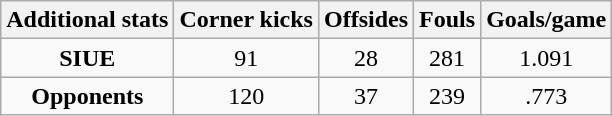<table class="wikitable" style="text-align:center;">
<tr>
<th>Additional stats</th>
<th>Corner kicks</th>
<th>Offsides</th>
<th>Fouls</th>
<th>Goals/game</th>
</tr>
<tr>
<td><strong>SIUE</strong></td>
<td>91</td>
<td>28</td>
<td>281</td>
<td>1.091</td>
</tr>
<tr>
<td><strong>Opponents</strong></td>
<td>120</td>
<td>37</td>
<td>239</td>
<td>.773</td>
</tr>
</table>
